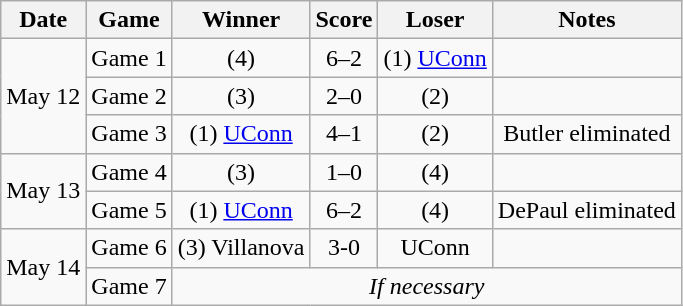<table class="wikitable">
<tr>
<th>Date</th>
<th>Game</th>
<th>Winner</th>
<th>Score</th>
<th>Loser</th>
<th>Notes</th>
</tr>
<tr align="center">
<td rowspan="3">May 12</td>
<td>Game 1</td>
<td>(4) </td>
<td>6–2</td>
<td>(1) <a href='#'>UConn</a></td>
<td></td>
</tr>
<tr align="center">
<td>Game 2</td>
<td>(3) </td>
<td>2–0</td>
<td>(2) </td>
<td></td>
</tr>
<tr align="center">
<td>Game 3</td>
<td>(1) <a href='#'>UConn</a></td>
<td>4–1</td>
<td>(2) </td>
<td>Butler eliminated</td>
</tr>
<tr align="center">
<td rowspan="2">May 13</td>
<td>Game 4</td>
<td>(3) </td>
<td>1–0</td>
<td>(4) </td>
<td></td>
</tr>
<tr align="center">
<td>Game 5</td>
<td>(1) <a href='#'>UConn</a></td>
<td>6–2</td>
<td>(4) </td>
<td>DePaul eliminated</td>
</tr>
<tr align="center">
<td rowspan="2">May 14</td>
<td>Game 6</td>
<td>(3) Villanova</td>
<td>3-0</td>
<td>UConn</td>
<td></td>
</tr>
<tr align="center">
<td>Game 7</td>
<td colspan=4><em>If necessary</em></td>
</tr>
</table>
